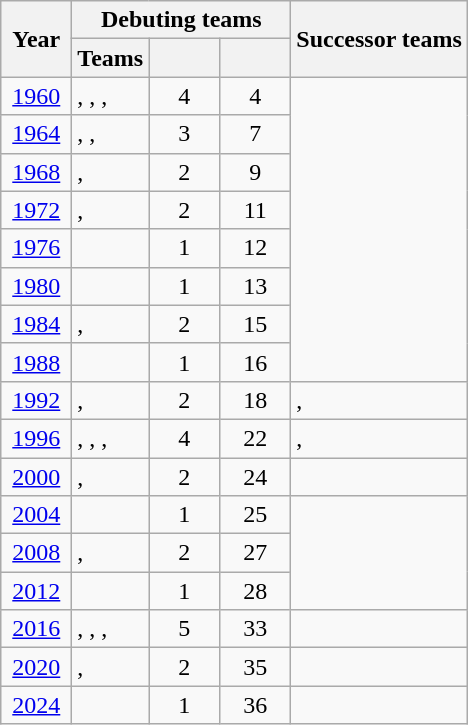<table class="wikitable" style="text-align:center">
<tr>
<th width=40 rowspan=2>Year</th>
<th colspan=3>Debuting teams</th>
<th rowspan=2>Successor teams</th>
</tr>
<tr>
<th>Teams</th>
<th width=40></th>
<th width=40></th>
</tr>
<tr>
<td><a href='#'>1960</a></td>
<td align=left>, , , </td>
<td>4</td>
<td>4</td>
<td rowspan=8></td>
</tr>
<tr>
<td><a href='#'>1964</a></td>
<td align=left>, , </td>
<td>3</td>
<td>7</td>
</tr>
<tr>
<td><a href='#'>1968</a></td>
<td align=left>, </td>
<td>2</td>
<td>9</td>
</tr>
<tr>
<td><a href='#'>1972</a></td>
<td align=left>, </td>
<td>2</td>
<td>11</td>
</tr>
<tr>
<td><a href='#'>1976</a></td>
<td align=left></td>
<td>1</td>
<td>12</td>
</tr>
<tr>
<td><a href='#'>1980</a></td>
<td align=left></td>
<td>1</td>
<td>13</td>
</tr>
<tr>
<td><a href='#'>1984</a></td>
<td align=left>, </td>
<td>2</td>
<td>15</td>
</tr>
<tr>
<td><a href='#'>1988</a></td>
<td align=left></td>
<td>1</td>
<td>16</td>
</tr>
<tr>
<td><a href='#'>1992</a></td>
<td align=left>, </td>
<td>2</td>
<td>18</td>
<td align=left>, </td>
</tr>
<tr>
<td><a href='#'>1996</a></td>
<td align=left>, , , </td>
<td>4</td>
<td>22</td>
<td align=left>, </td>
</tr>
<tr>
<td><a href='#'>2000</a></td>
<td align=left>, </td>
<td>2</td>
<td>24</td>
<td align=left></td>
</tr>
<tr>
<td><a href='#'>2004</a></td>
<td align=left></td>
<td>1</td>
<td>25</td>
<td rowspan=3></td>
</tr>
<tr>
<td><a href='#'>2008</a></td>
<td align=left>, </td>
<td>2</td>
<td>27</td>
</tr>
<tr>
<td><a href='#'>2012</a></td>
<td align=left></td>
<td>1</td>
<td>28</td>
</tr>
<tr>
<td><a href='#'>2016</a></td>
<td align=left>, , , </td>
<td>5</td>
<td>33</td>
<td align=left></td>
</tr>
<tr>
<td><a href='#'>2020</a></td>
<td align=left>, </td>
<td>2</td>
<td>35</td>
<td></td>
</tr>
<tr>
<td><a href='#'>2024</a></td>
<td align=left></td>
<td>1</td>
<td>36</td>
<td align=left></td>
</tr>
</table>
